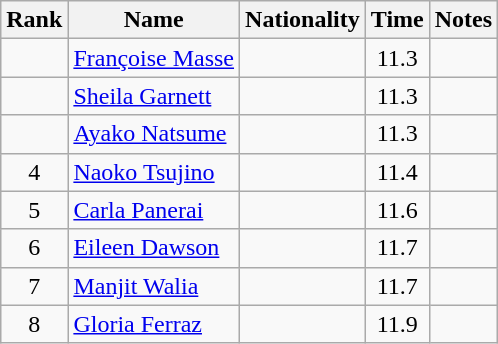<table class="wikitable sortable" style="text-align:center">
<tr>
<th>Rank</th>
<th>Name</th>
<th>Nationality</th>
<th>Time</th>
<th>Notes</th>
</tr>
<tr>
<td></td>
<td align=left><a href='#'>Françoise Masse</a></td>
<td align=left></td>
<td>11.3</td>
<td></td>
</tr>
<tr>
<td></td>
<td align=left><a href='#'>Sheila Garnett</a></td>
<td align=left></td>
<td>11.3</td>
<td></td>
</tr>
<tr>
<td></td>
<td align=left><a href='#'>Ayako Natsume</a></td>
<td align=left></td>
<td>11.3</td>
<td></td>
</tr>
<tr>
<td>4</td>
<td align=left><a href='#'>Naoko Tsujino</a></td>
<td align=left></td>
<td>11.4</td>
<td></td>
</tr>
<tr>
<td>5</td>
<td align=left><a href='#'>Carla Panerai</a></td>
<td align=left></td>
<td>11.6</td>
<td></td>
</tr>
<tr>
<td>6</td>
<td align=left><a href='#'>Eileen Dawson</a></td>
<td align=left></td>
<td>11.7</td>
<td></td>
</tr>
<tr>
<td>7</td>
<td align=left><a href='#'>Manjit Walia</a></td>
<td align=left></td>
<td>11.7</td>
<td></td>
</tr>
<tr>
<td>8</td>
<td align=left><a href='#'>Gloria Ferraz</a></td>
<td align=left></td>
<td>11.9</td>
<td></td>
</tr>
</table>
